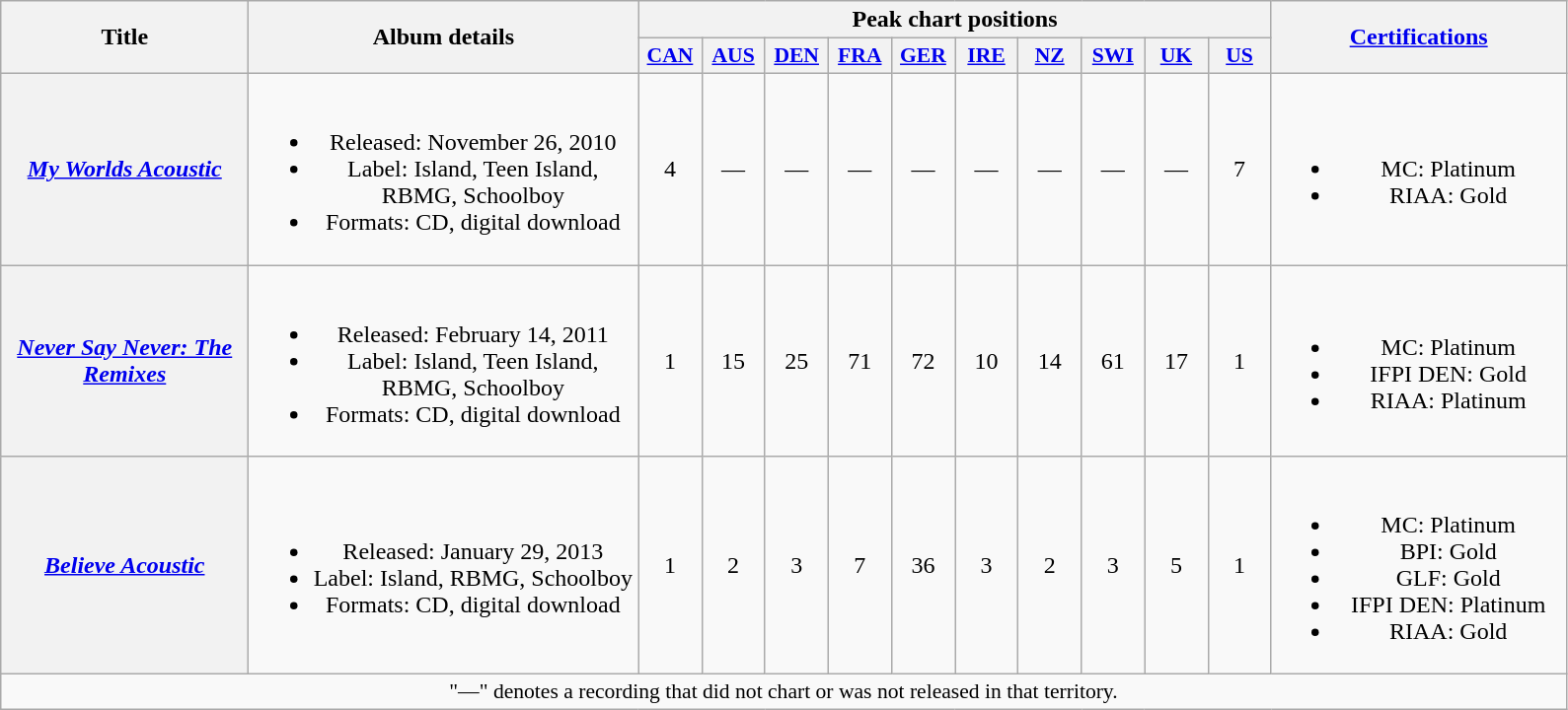<table class="wikitable plainrowheaders" style="text-align:center;">
<tr>
<th scope="col" rowspan="2" style="width:10em;">Title</th>
<th scope="col" rowspan="2" style="width:16em;">Album details</th>
<th scope="col" colspan="10">Peak chart positions</th>
<th scope="col" rowspan="2" style="width:12em;"><a href='#'>Certifications</a></th>
</tr>
<tr>
<th scope="col" style="width:2.5em;font-size:90%;"><a href='#'>CAN</a><br></th>
<th scope="col" style="width:2.5em;font-size:90%;"><a href='#'>AUS</a><br></th>
<th scope="col" style="width:2.5em;font-size:90%;"><a href='#'>DEN</a><br></th>
<th scope="col" style="width:2.5em;font-size:90%;"><a href='#'>FRA</a><br></th>
<th scope="col" style="width:2.5em;font-size:90%;"><a href='#'>GER</a><br></th>
<th scope="col" style="width:2.5em;font-size:90%;"><a href='#'>IRE</a><br></th>
<th scope="col" style="width:2.5em;font-size:90%;"><a href='#'>NZ</a><br></th>
<th scope="col" style="width:2.5em;font-size:90%;"><a href='#'>SWI</a><br></th>
<th scope="col" style="width:2.5em;font-size:90%;"><a href='#'>UK</a><br></th>
<th scope="col" style="width:2.5em;font-size:90%;"><a href='#'>US</a><br></th>
</tr>
<tr>
<th scope="row"><em><a href='#'>My Worlds Acoustic</a></em></th>
<td><br><ul><li>Released: November 26, 2010</li><li>Label: Island, Teen Island, RBMG, Schoolboy</li><li>Formats: CD, digital download</li></ul></td>
<td>4</td>
<td>—</td>
<td>—</td>
<td>—</td>
<td>—</td>
<td>—</td>
<td>—</td>
<td>—</td>
<td>—</td>
<td>7</td>
<td><br><ul><li>MC: Platinum</li><li>RIAA: Gold</li></ul></td>
</tr>
<tr>
<th scope="row"><em><a href='#'>Never Say Never: The Remixes</a></em></th>
<td><br><ul><li>Released: February 14, 2011</li><li>Label: Island, Teen Island, RBMG, Schoolboy</li><li>Formats: CD, digital download</li></ul></td>
<td>1</td>
<td>15</td>
<td>25</td>
<td>71</td>
<td>72</td>
<td>10</td>
<td>14</td>
<td>61</td>
<td>17</td>
<td>1</td>
<td><br><ul><li>MC: Platinum</li><li>IFPI DEN: Gold</li><li>RIAA: Platinum</li></ul></td>
</tr>
<tr>
<th scope="row"><em><a href='#'>Believe Acoustic</a></em></th>
<td><br><ul><li>Released: January 29, 2013</li><li>Label: Island, RBMG, Schoolboy</li><li>Formats: CD, digital download</li></ul></td>
<td>1</td>
<td>2</td>
<td>3</td>
<td>7</td>
<td>36</td>
<td>3</td>
<td>2</td>
<td>3</td>
<td>5</td>
<td>1</td>
<td><br><ul><li>MC: Platinum</li><li>BPI: Gold</li><li>GLF: Gold</li><li>IFPI DEN: Platinum</li><li>RIAA: Gold</li></ul></td>
</tr>
<tr>
<td colspan="13" style="font-size:90%">"—" denotes a recording that did not chart or was not released in that territory.</td>
</tr>
</table>
